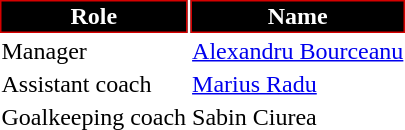<table class="toccolours">
<tr>
<th style="background:#000000;color:#FFFFFF;border:1px solid #d50000;">Role</th>
<th style="background:#000000;color:#FFFFFF;border:1px solid #d50000;">Name</th>
</tr>
<tr>
<td>Manager</td>
<td> <a href='#'>Alexandru Bourceanu</a></td>
</tr>
<tr>
<td>Assistant coach</td>
<td> <a href='#'>Marius Radu</a></td>
</tr>
<tr>
<td>Goalkeeping coach</td>
<td> Sabin Ciurea</td>
</tr>
</table>
